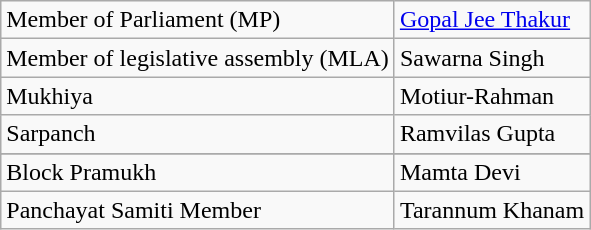<table class="wikitable">
<tr>
<td>Member of Parliament (MP)</td>
<td><a href='#'>Gopal Jee Thakur</a></td>
</tr>
<tr>
<td>Member of legislative assembly (MLA)</td>
<td>Sawarna Singh</td>
</tr>
<tr>
<td>Mukhiya</td>
<td>Motiur-Rahman</td>
</tr>
<tr>
<td>Sarpanch</td>
<td>Ramvilas Gupta</td>
</tr>
<tr>
</tr>
<tr>
<td>Block Pramukh</td>
<td>Mamta Devi</td>
</tr>
<tr>
<td>Panchayat Samiti Member</td>
<td>Tarannum Khanam</td>
</tr>
</table>
